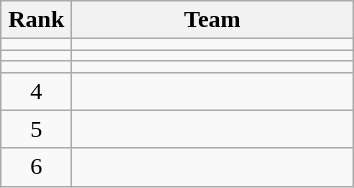<table class="wikitable" style="text-align:center;">
<tr>
<th width=40>Rank</th>
<th width=180>Team</th>
</tr>
<tr>
<td></td>
<td style="text-align:left;"></td>
</tr>
<tr>
<td></td>
<td style="text-align:left;"></td>
</tr>
<tr>
<td></td>
<td style="text-align:left;"></td>
</tr>
<tr>
<td>4</td>
<td style="text-align:left;"></td>
</tr>
<tr>
<td>5</td>
<td style="text-align:left;"></td>
</tr>
<tr>
<td>6</td>
<td style="text-align:left;"></td>
</tr>
</table>
